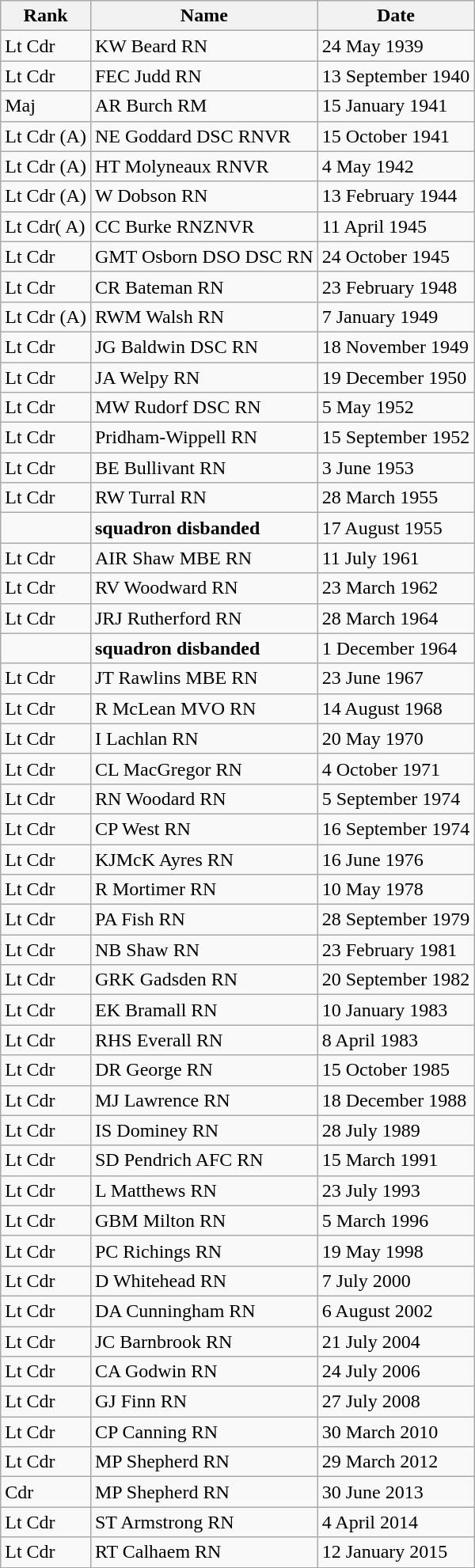<table class="wikitable">
<tr>
<th>Rank</th>
<th>Name</th>
<th>Date</th>
</tr>
<tr>
<td>Lt Cdr</td>
<td>KW Beard RN</td>
<td>24 May 1939</td>
</tr>
<tr>
<td>Lt Cdr</td>
<td>FEC Judd RN</td>
<td>13 September 1940</td>
</tr>
<tr>
<td>Maj</td>
<td>AR Burch RM</td>
<td>15 January 1941</td>
</tr>
<tr>
<td>Lt Cdr (A)</td>
<td>NE Goddard DSC RNVR</td>
<td>15 October 1941</td>
</tr>
<tr>
<td>Lt Cdr (A)</td>
<td>HT Molyneaux RNVR</td>
<td>4 May 1942</td>
</tr>
<tr>
<td>Lt Cdr (A)</td>
<td>W Dobson RN</td>
<td>13 February 1944</td>
</tr>
<tr>
<td>Lt Cdr( A)</td>
<td>CC Burke RNZNVR</td>
<td>11 April 1945</td>
</tr>
<tr>
<td>Lt Cdr</td>
<td>GMT Osborn DSO DSC RN</td>
<td>24 October 1945</td>
</tr>
<tr>
<td>Lt Cdr</td>
<td>CR Bateman RN</td>
<td>23 February 1948</td>
</tr>
<tr>
<td>Lt Cdr (A)</td>
<td>RWM Walsh RN</td>
<td>7 January 1949</td>
</tr>
<tr>
<td>Lt Cdr</td>
<td>JG Baldwin DSC RN</td>
<td>18 November 1949</td>
</tr>
<tr>
<td>Lt Cdr</td>
<td>JA Welpy RN</td>
<td>19 December 1950</td>
</tr>
<tr>
<td>Lt Cdr</td>
<td>MW Rudorf DSC RN</td>
<td>5 May 1952</td>
</tr>
<tr>
<td>Lt Cdr</td>
<td>Pridham-Wippell RN</td>
<td>15 September 1952</td>
</tr>
<tr>
<td>Lt Cdr</td>
<td>BE Bullivant RN</td>
<td>3 June 1953</td>
</tr>
<tr>
<td>Lt Cdr</td>
<td>RW Turral RN</td>
<td>28 March 1955</td>
</tr>
<tr>
<td></td>
<td><strong>squadron disbanded</strong></td>
<td>17 August 1955</td>
</tr>
<tr>
<td>Lt Cdr</td>
<td>AIR Shaw MBE RN</td>
<td>11 July 1961</td>
</tr>
<tr>
<td>Lt Cdr</td>
<td>RV Woodward RN</td>
<td>23 March 1962</td>
</tr>
<tr>
<td>Lt Cdr</td>
<td>JRJ Rutherford RN</td>
<td>28 March 1964</td>
</tr>
<tr>
<td></td>
<td><strong>squadron disbanded</strong></td>
<td>1 December 1964</td>
</tr>
<tr>
<td>Lt Cdr</td>
<td>JT Rawlins MBE RN</td>
<td>23 June 1967</td>
</tr>
<tr>
<td>Lt Cdr</td>
<td>R McLean MVO RN</td>
<td>14 August 1968</td>
</tr>
<tr>
<td>Lt Cdr</td>
<td>I Lachlan RN</td>
<td>20 May 1970</td>
</tr>
<tr>
<td>Lt Cdr</td>
<td>CL MacGregor RN</td>
<td>4 October 1971</td>
</tr>
<tr>
<td>Lt Cdr</td>
<td>RN Woodard RN</td>
<td>5 September 1974</td>
</tr>
<tr>
<td>Lt Cdr</td>
<td>CP West RN</td>
<td>16 September 1974</td>
</tr>
<tr>
<td>Lt Cdr</td>
<td>KJMcK Ayres RN</td>
<td>16 June 1976</td>
</tr>
<tr>
<td>Lt Cdr</td>
<td>R Mortimer RN</td>
<td>10 May 1978</td>
</tr>
<tr>
<td>Lt Cdr</td>
<td>PA Fish RN</td>
<td>28 September 1979</td>
</tr>
<tr>
<td>Lt Cdr</td>
<td>NB Shaw RN</td>
<td>23 February 1981</td>
</tr>
<tr>
<td>Lt Cdr</td>
<td>GRK Gadsden RN</td>
<td>20 September 1982</td>
</tr>
<tr>
<td>Lt Cdr</td>
<td>EK Bramall RN</td>
<td>10 January 1983</td>
</tr>
<tr>
<td>Lt Cdr</td>
<td>RHS Everall RN</td>
<td>8 April 1983</td>
</tr>
<tr>
<td>Lt Cdr</td>
<td>DR George RN</td>
<td>15 October 1985</td>
</tr>
<tr>
<td>Lt Cdr</td>
<td>MJ Lawrence RN</td>
<td>18 December 1988</td>
</tr>
<tr>
<td>Lt Cdr</td>
<td>IS Dominey RN</td>
<td>28 July 1989</td>
</tr>
<tr>
<td>Lt Cdr</td>
<td>SD Pendrich AFC RN</td>
<td>15 March 1991</td>
</tr>
<tr>
<td>Lt Cdr</td>
<td>L Matthews RN</td>
<td>23 July 1993</td>
</tr>
<tr>
<td>Lt Cdr</td>
<td>GBM Milton RN</td>
<td>5 March 1996</td>
</tr>
<tr>
<td>Lt Cdr</td>
<td>PC Richings RN</td>
<td>19 May 1998</td>
</tr>
<tr>
<td>Lt Cdr</td>
<td>D Whitehead RN</td>
<td>7 July 2000</td>
</tr>
<tr>
<td>Lt Cdr</td>
<td>DA Cunningham RN</td>
<td>6 August 2002</td>
</tr>
<tr>
<td>Lt Cdr</td>
<td>JC Barnbrook RN</td>
<td>21 July 2004</td>
</tr>
<tr>
<td>Lt Cdr</td>
<td>CA Godwin RN</td>
<td>24 July 2006</td>
</tr>
<tr>
<td>Lt Cdr</td>
<td>GJ Finn RN</td>
<td>27 July 2008</td>
</tr>
<tr>
<td>Lt Cdr</td>
<td>CP Canning RN</td>
<td>30 March 2010</td>
</tr>
<tr>
<td>Lt Cdr</td>
<td>MP Shepherd RN</td>
<td>29 March 2012</td>
</tr>
<tr>
<td>Cdr</td>
<td>MP Shepherd RN</td>
<td>30 June 2013</td>
</tr>
<tr>
<td>Lt Cdr</td>
<td>ST Armstrong RN</td>
<td>4 April 2014</td>
</tr>
<tr>
<td>Lt Cdr</td>
<td>RT Calhaem RN</td>
<td>12 January 2015</td>
</tr>
</table>
